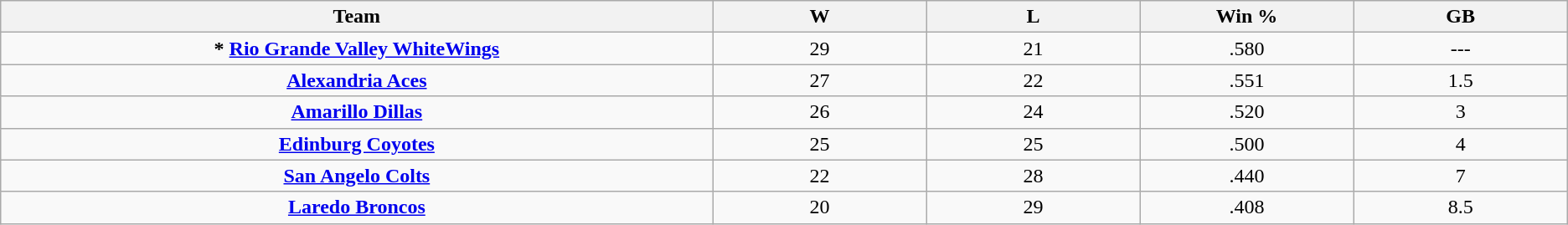<table class="wikitable">
<tr>
<th bgcolor="#DDDDFF" width="10%">Team</th>
<th bgcolor="#DDDDFF" width="3%">W</th>
<th bgcolor="#DDDDFF" width="3%">L</th>
<th bgcolor="#DDDDFF" width="3%">Win %</th>
<th bgcolor="#DDDDFF" width="3%">GB</th>
</tr>
<tr>
<td align=center><strong>* <a href='#'>Rio Grande Valley WhiteWings</a></strong></td>
<td align=center>29</td>
<td align=center>21</td>
<td align=center>.580</td>
<td align=center>---</td>
</tr>
<tr>
<td align=center><strong><a href='#'>Alexandria Aces</a></strong></td>
<td align=center>27</td>
<td align=center>22</td>
<td align=center>.551</td>
<td align=center>1.5</td>
</tr>
<tr>
<td align=center><strong><a href='#'>Amarillo Dillas</a></strong></td>
<td align=center>26</td>
<td align=center>24</td>
<td align=center>.520</td>
<td align=center>3</td>
</tr>
<tr>
<td align=center><strong><a href='#'>Edinburg Coyotes</a></strong></td>
<td align=center>25</td>
<td align=center>25</td>
<td align=center>.500</td>
<td align=center>4</td>
</tr>
<tr>
<td align=center><strong><a href='#'>San Angelo Colts</a></strong></td>
<td align=center>22</td>
<td align=center>28</td>
<td align=center>.440</td>
<td align=center>7</td>
</tr>
<tr>
<td align=center><strong><a href='#'>Laredo Broncos</a></strong></td>
<td align=center>20</td>
<td align=center>29</td>
<td align=center>.408</td>
<td align=center>8.5</td>
</tr>
</table>
